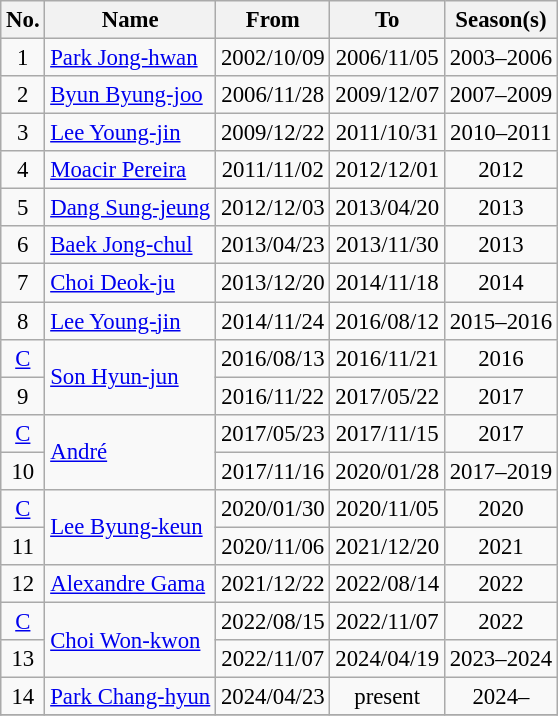<table class="wikitable" style="text-align: center; font-size:95%;">
<tr>
<th>No.</th>
<th>Name</th>
<th>From</th>
<th>To</th>
<th>Season(s)</th>
</tr>
<tr>
<td>1</td>
<td align=left> <a href='#'>Park Jong-hwan</a></td>
<td>2002/10/09</td>
<td>2006/11/05</td>
<td>2003–2006</td>
</tr>
<tr>
<td>2</td>
<td align=left> <a href='#'>Byun Byung-joo</a></td>
<td>2006/11/28</td>
<td>2009/12/07</td>
<td>2007–2009</td>
</tr>
<tr>
<td>3</td>
<td align=left> <a href='#'>Lee Young-jin</a></td>
<td>2009/12/22</td>
<td>2011/10/31</td>
<td>2010–2011</td>
</tr>
<tr>
<td>4</td>
<td align=left> <a href='#'>Moacir Pereira</a></td>
<td>2011/11/02</td>
<td>2012/12/01</td>
<td>2012</td>
</tr>
<tr>
<td>5</td>
<td align=left> <a href='#'>Dang Sung-jeung</a></td>
<td>2012/12/03</td>
<td>2013/04/20</td>
<td>2013</td>
</tr>
<tr>
<td>6</td>
<td align=left> <a href='#'>Baek Jong-chul</a></td>
<td>2013/04/23</td>
<td>2013/11/30</td>
<td>2013</td>
</tr>
<tr>
<td>7</td>
<td align=left> <a href='#'>Choi Deok-ju</a></td>
<td>2013/12/20</td>
<td>2014/11/18</td>
<td>2014</td>
</tr>
<tr>
<td>8</td>
<td align=left> <a href='#'>Lee Young-jin</a></td>
<td>2014/11/24</td>
<td>2016/08/12</td>
<td>2015–2016</td>
</tr>
<tr>
<td><a href='#'>C</a></td>
<td rowspan="2" align=left> <a href='#'>Son Hyun-jun</a></td>
<td>2016/08/13</td>
<td>2016/11/21</td>
<td>2016</td>
</tr>
<tr>
<td>9</td>
<td>2016/11/22</td>
<td>2017/05/22</td>
<td>2017</td>
</tr>
<tr>
<td><a href='#'>C</a></td>
<td rowspan="2" align=left> <a href='#'>André</a></td>
<td>2017/05/23</td>
<td>2017/11/15</td>
<td>2017</td>
</tr>
<tr>
<td>10</td>
<td>2017/11/16</td>
<td>2020/01/28</td>
<td>2017–2019</td>
</tr>
<tr>
<td><a href='#'>C</a></td>
<td rowspan="2" align=left> <a href='#'>Lee Byung-keun</a></td>
<td>2020/01/30</td>
<td>2020/11/05</td>
<td>2020</td>
</tr>
<tr>
<td>11</td>
<td>2020/11/06</td>
<td>2021/12/20</td>
<td>2021</td>
</tr>
<tr>
<td>12</td>
<td align=left> <a href='#'>Alexandre Gama</a></td>
<td>2021/12/22</td>
<td>2022/08/14</td>
<td>2022</td>
</tr>
<tr>
<td><a href='#'>C</a></td>
<td align=left rowspan="2"> <a href='#'>Choi Won-kwon</a></td>
<td>2022/08/15</td>
<td>2022/11/07</td>
<td>2022</td>
</tr>
<tr>
<td>13</td>
<td>2022/11/07</td>
<td>2024/04/19</td>
<td>2023–2024</td>
</tr>
<tr>
<td>14</td>
<td align=left> <a href='#'>Park Chang-hyun</a></td>
<td>2024/04/23</td>
<td>present</td>
<td>2024–</td>
</tr>
<tr>
</tr>
</table>
